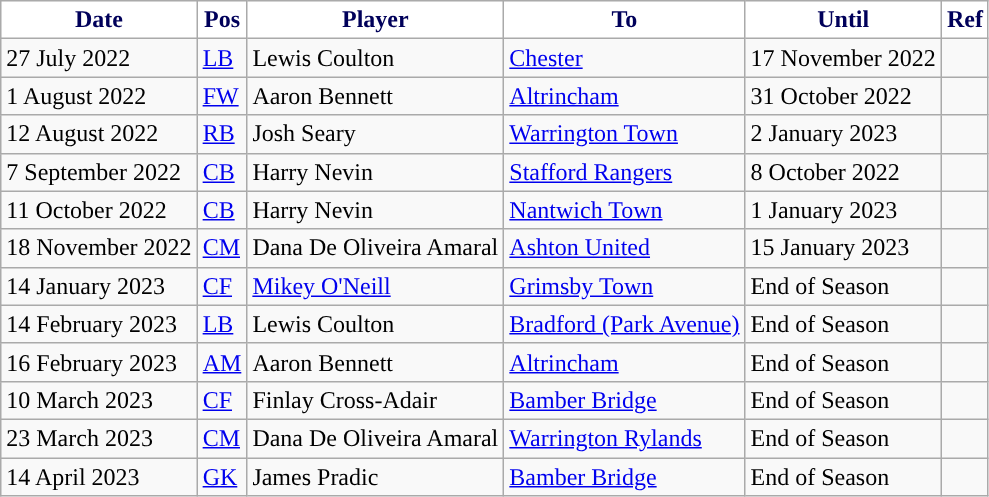<table class="wikitable plainrowheaders sortable">
<tr>
<th style="background:#FFFFFF; color:#00005a; ">Date</th>
<th style="background:#FFFFFF; color:#00005a; ">Pos</th>
<th style="background:#FFFFFF; color:#00005a; ">Player</th>
<th style="background:#FFFFFF; color:#00005a; ">To</th>
<th style="background:#FFFFFF; color:#00005a; ">Until</th>
<th style="background:#FFFFFF; color:#00005a; ">Ref</th>
</tr>
<tr>
<td>27 July 2022</td>
<td><a href='#'>LB</a></td>
<td> Lewis Coulton</td>
<td> <a href='#'>Chester</a></td>
<td>17 November 2022</td>
<td></td>
</tr>
<tr>
<td>1 August 2022</td>
<td><a href='#'>FW</a></td>
<td> Aaron Bennett</td>
<td> <a href='#'>Altrincham</a></td>
<td>31 October 2022</td>
<td></td>
</tr>
<tr>
<td>12 August 2022</td>
<td><a href='#'>RB</a></td>
<td> Josh Seary</td>
<td> <a href='#'>Warrington Town</a></td>
<td>2 January 2023</td>
<td></td>
</tr>
<tr>
<td>7 September 2022</td>
<td><a href='#'>CB</a></td>
<td> Harry Nevin</td>
<td> <a href='#'>Stafford Rangers</a></td>
<td>8 October 2022</td>
<td></td>
</tr>
<tr>
<td>11 October 2022</td>
<td><a href='#'>CB</a></td>
<td> Harry Nevin</td>
<td> <a href='#'>Nantwich Town</a></td>
<td>1 January 2023</td>
<td></td>
</tr>
<tr>
<td>18 November 2022</td>
<td><a href='#'>CM</a></td>
<td> Dana De Oliveira Amaral</td>
<td> <a href='#'>Ashton United</a></td>
<td>15 January 2023</td>
<td></td>
</tr>
<tr>
<td>14 January 2023</td>
<td><a href='#'>CF</a></td>
<td> <a href='#'>Mikey O'Neill</a></td>
<td> <a href='#'>Grimsby Town</a></td>
<td>End of Season</td>
<td></td>
</tr>
<tr>
<td>14 February 2023</td>
<td><a href='#'>LB</a></td>
<td> Lewis Coulton</td>
<td> <a href='#'>Bradford (Park Avenue)</a></td>
<td>End of Season</td>
<td></td>
</tr>
<tr>
<td>16 February 2023</td>
<td><a href='#'>AM</a></td>
<td> Aaron Bennett</td>
<td> <a href='#'>Altrincham</a></td>
<td>End of Season</td>
<td></td>
</tr>
<tr>
<td>10 March 2023</td>
<td><a href='#'>CF</a></td>
<td> Finlay Cross-Adair</td>
<td> <a href='#'>Bamber Bridge</a></td>
<td>End of Season</td>
<td></td>
</tr>
<tr>
<td>23 March 2023</td>
<td><a href='#'>CM</a></td>
<td> Dana De Oliveira Amaral</td>
<td> <a href='#'>Warrington Rylands</a></td>
<td>End of Season</td>
<td></td>
</tr>
<tr>
<td>14 April 2023</td>
<td><a href='#'>GK</a></td>
<td> James Pradic</td>
<td> <a href='#'>Bamber Bridge</a></td>
<td>End of Season</td>
<td></td>
</tr>
</table>
